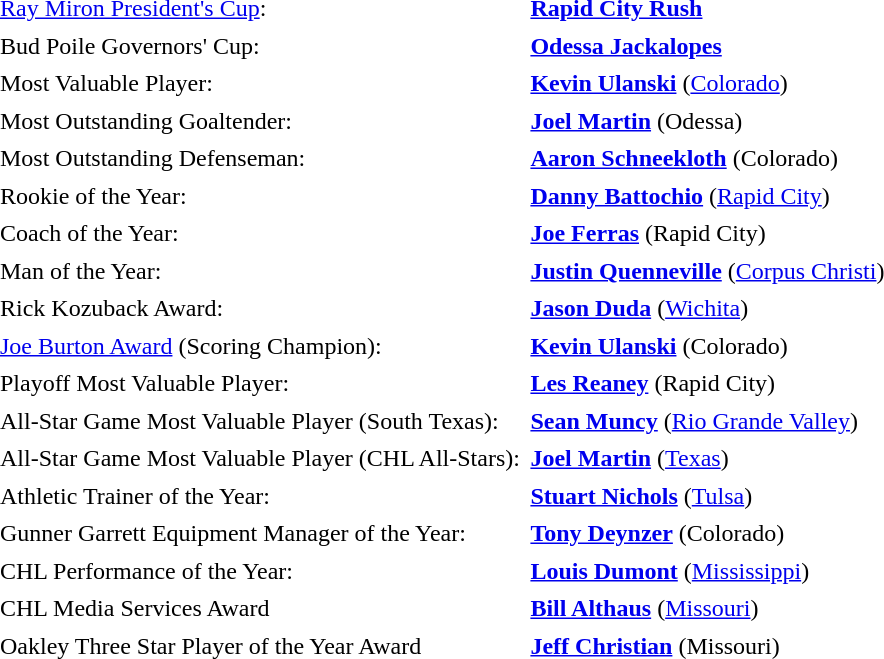<table cellpadding="3" cellspacing="1">
<tr>
<td><a href='#'>Ray Miron President's Cup</a>:</td>
<td><strong><a href='#'>Rapid City Rush</a></strong></td>
</tr>
<tr>
<td>Bud Poile Governors' Cup:</td>
<td><strong><a href='#'>Odessa Jackalopes</a></strong></td>
</tr>
<tr>
<td>Most Valuable Player:</td>
<td><strong><a href='#'>Kevin Ulanski</a></strong> (<a href='#'>Colorado</a>)</td>
</tr>
<tr>
<td>Most Outstanding Goaltender:</td>
<td><strong><a href='#'>Joel Martin</a></strong> (Odessa) </td>
</tr>
<tr>
<td>Most Outstanding Defenseman:</td>
<td><strong><a href='#'>Aaron Schneekloth</a></strong> (Colorado) </td>
</tr>
<tr>
<td>Rookie of the Year:</td>
<td><strong><a href='#'>Danny Battochio</a></strong> (<a href='#'>Rapid City</a>) </td>
</tr>
<tr>
<td>Coach of the Year:</td>
<td><strong><a href='#'>Joe Ferras</a></strong> (Rapid City) </td>
</tr>
<tr>
<td>Man of the Year:</td>
<td><strong><a href='#'>Justin Quenneville</a></strong> (<a href='#'>Corpus Christi</a>)</td>
</tr>
<tr>
<td>Rick Kozuback Award:</td>
<td><strong><a href='#'>Jason Duda</a></strong> (<a href='#'>Wichita</a>) </td>
</tr>
<tr>
<td><a href='#'>Joe Burton Award</a> (Scoring Champion):</td>
<td><strong><a href='#'>Kevin Ulanski</a></strong> (Colorado)</td>
</tr>
<tr>
<td>Playoff Most Valuable Player:</td>
<td><strong><a href='#'>Les Reaney</a></strong> (Rapid City)</td>
</tr>
<tr>
<td>All-Star Game Most Valuable Player (South Texas):</td>
<td><strong><a href='#'>Sean Muncy</a></strong> (<a href='#'>Rio Grande Valley</a>) </td>
</tr>
<tr>
<td>All-Star Game Most Valuable Player (CHL All-Stars):</td>
<td><strong><a href='#'>Joel Martin</a></strong> (<a href='#'>Texas</a>) </td>
</tr>
<tr>
<td>Athletic Trainer of the Year:</td>
<td><strong><a href='#'>Stuart Nichols</a></strong> (<a href='#'>Tulsa</a>) </td>
</tr>
<tr>
<td>Gunner Garrett Equipment Manager of the Year:</td>
<td><strong><a href='#'>Tony Deynzer</a></strong> (Colorado) </td>
</tr>
<tr>
<td>CHL Performance of the Year:</td>
<td><strong><a href='#'>Louis Dumont</a></strong> (<a href='#'>Mississippi</a>) </td>
</tr>
<tr>
<td>CHL Media Services Award</td>
<td><strong><a href='#'>Bill Althaus</a></strong> (<a href='#'>Missouri</a>) </td>
</tr>
<tr>
<td>Oakley Three Star Player of the Year Award</td>
<td><strong><a href='#'>Jeff Christian</a></strong>  (Missouri) </td>
</tr>
</table>
